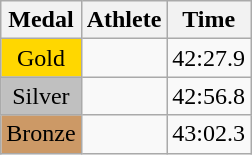<table class="wikitable">
<tr>
<th>Medal</th>
<th>Athlete</th>
<th>Time</th>
</tr>
<tr>
<td style="text-align:center;background-color:gold;">Gold</td>
<td></td>
<td>42:27.9</td>
</tr>
<tr>
<td style="text-align:center;background-color:silver;">Silver</td>
<td></td>
<td>42:56.8</td>
</tr>
<tr>
<td style="text-align:center;background-color:#CC9966;">Bronze</td>
<td></td>
<td>43:02.3</td>
</tr>
</table>
